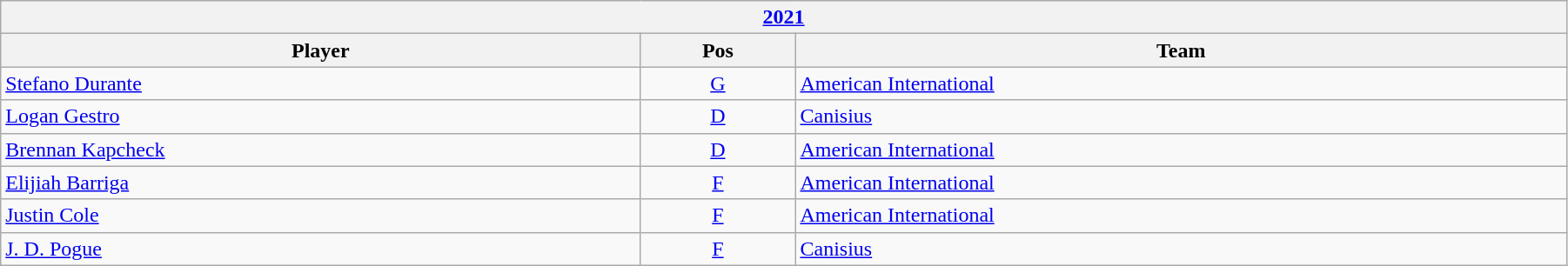<table class="wikitable" width=95%>
<tr>
<th colspan=3><a href='#'>2021</a></th>
</tr>
<tr>
<th>Player</th>
<th>Pos</th>
<th>Team</th>
</tr>
<tr>
<td><a href='#'>Stefano Durante</a></td>
<td style="text-align:center;"><a href='#'>G</a></td>
<td><a href='#'>American International</a></td>
</tr>
<tr>
<td><a href='#'>Logan Gestro</a></td>
<td style="text-align:center;"><a href='#'>D</a></td>
<td><a href='#'>Canisius</a></td>
</tr>
<tr>
<td><a href='#'>Brennan Kapcheck</a></td>
<td style="text-align:center;"><a href='#'>D</a></td>
<td><a href='#'>American International</a></td>
</tr>
<tr>
<td><a href='#'>Elijiah Barriga</a></td>
<td style="text-align:center;"><a href='#'>F</a></td>
<td><a href='#'>American International</a></td>
</tr>
<tr>
<td><a href='#'>Justin Cole</a></td>
<td style="text-align:center;"><a href='#'>F</a></td>
<td><a href='#'>American International</a></td>
</tr>
<tr>
<td><a href='#'>J. D. Pogue</a></td>
<td style="text-align:center;"><a href='#'>F</a></td>
<td><a href='#'>Canisius</a></td>
</tr>
</table>
